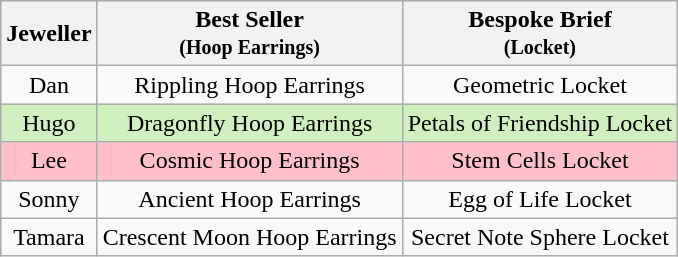<table class="wikitable" style="text-align:center;">
<tr>
<th>Jeweller</th>
<th>Best Seller<br><small>(Hoop Earrings)</small></th>
<th>Bespoke Brief<br><small>(Locket)</small></th>
</tr>
<tr>
<td>Dan</td>
<td>Rippling Hoop Earrings</td>
<td>Geometric Locket</td>
</tr>
<tr style="background:#d0f0c0">
<td>Hugo</td>
<td>Dragonfly Hoop Earrings</td>
<td>Petals of Friendship Locket</td>
</tr>
<tr style="background:Pink">
<td>Lee</td>
<td>Cosmic Hoop Earrings</td>
<td>Stem Cells Locket</td>
</tr>
<tr>
<td>Sonny</td>
<td>Ancient Hoop Earrings</td>
<td>Egg of Life Locket</td>
</tr>
<tr>
<td>Tamara</td>
<td>Crescent Moon Hoop Earrings</td>
<td>Secret Note Sphere Locket</td>
</tr>
</table>
